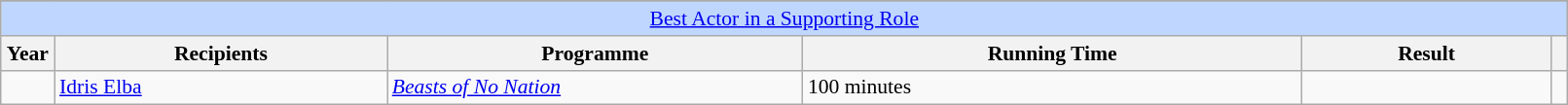<table class="wikitable plainrowheaders" style="font-size: 90%" width=85%>
<tr>
</tr>
<tr ---- bgcolor="#bfd7ff">
<td colspan=6 align=center><a href='#'>Best Actor in a Supporting Role</a></td>
</tr>
<tr ---- bgcolor="#ebf5ff">
<th scope="col" style="width:2%;">Year</th>
<th scope="col" style="width:20%;">Recipients</th>
<th scope="col" style="width:25%;">Programme</th>
<th scope="col" style="width:30%;">Running Time</th>
<th scope="col" style="width:15%;">Result</th>
<th scope="col" class="unsortable" style="width:1%;"></th>
</tr>
<tr>
<td></td>
<td><a href='#'>Idris Elba</a></td>
<td><em><a href='#'>Beasts of No Nation</a></em></td>
<td>100 minutes</td>
<td></td>
<td></td>
</tr>
</table>
